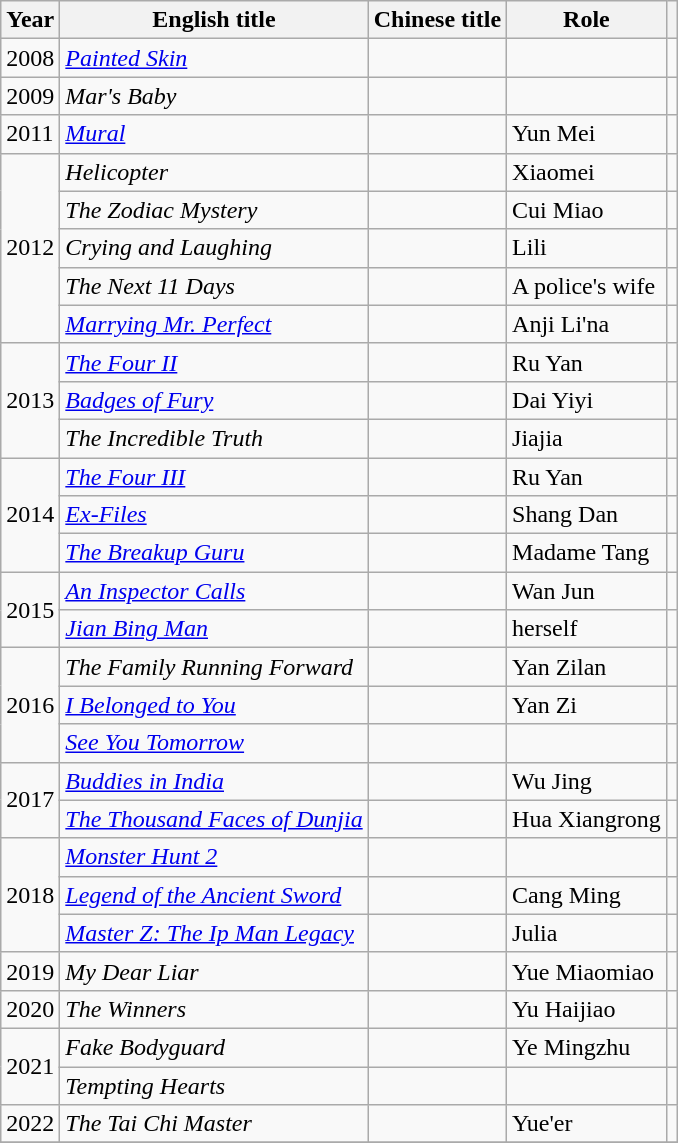<table class="wikitable">
<tr>
<th>Year</th>
<th>English title</th>
<th>Chinese title</th>
<th>Role</th>
<th></th>
</tr>
<tr>
<td>2008</td>
<td><em><a href='#'>Painted Skin</a></em></td>
<td></td>
<td></td>
<td></td>
</tr>
<tr>
<td>2009</td>
<td><em>Mar's Baby</em></td>
<td></td>
<td></td>
<td></td>
</tr>
<tr>
<td>2011</td>
<td><em><a href='#'>Mural</a></em></td>
<td></td>
<td>Yun Mei</td>
<td></td>
</tr>
<tr>
<td rowspan="5">2012</td>
<td><em>Helicopter</em></td>
<td></td>
<td>Xiaomei</td>
<td></td>
</tr>
<tr>
<td><em>The Zodiac Mystery</em></td>
<td></td>
<td>Cui Miao</td>
<td></td>
</tr>
<tr>
<td><em>Crying and Laughing</em></td>
<td></td>
<td>Lili</td>
<td></td>
</tr>
<tr>
<td><em>The Next 11 Days</em></td>
<td></td>
<td>A police's wife</td>
<td></td>
</tr>
<tr>
<td><em><a href='#'>Marrying Mr. Perfect</a></em></td>
<td></td>
<td>Anji Li'na</td>
<td></td>
</tr>
<tr>
<td rowspan="3">2013</td>
<td><em><a href='#'>The Four II</a></em></td>
<td></td>
<td>Ru Yan</td>
<td></td>
</tr>
<tr>
<td><em><a href='#'>Badges of Fury</a></em></td>
<td></td>
<td>Dai Yiyi</td>
<td></td>
</tr>
<tr>
<td><em>The Incredible Truth</em></td>
<td></td>
<td>Jiajia</td>
<td></td>
</tr>
<tr>
<td rowspan="3">2014</td>
<td><em><a href='#'>The Four III</a></em></td>
<td></td>
<td>Ru Yan</td>
<td></td>
</tr>
<tr>
<td><em><a href='#'>Ex-Files</a></em></td>
<td></td>
<td>Shang Dan</td>
<td></td>
</tr>
<tr>
<td><em><a href='#'>The Breakup Guru</a></em></td>
<td></td>
<td>Madame Tang</td>
<td></td>
</tr>
<tr>
<td rowspan="2">2015</td>
<td><em><a href='#'>An Inspector Calls</a></em></td>
<td></td>
<td>Wan Jun</td>
<td></td>
</tr>
<tr>
<td><em><a href='#'>Jian Bing Man</a></em></td>
<td></td>
<td>herself</td>
<td></td>
</tr>
<tr>
<td rowspan="3">2016</td>
<td><em>The Family Running Forward</em></td>
<td></td>
<td>Yan Zilan</td>
<td></td>
</tr>
<tr>
<td><em><a href='#'>I Belonged to You</a></em></td>
<td></td>
<td>Yan Zi</td>
<td></td>
</tr>
<tr>
<td><em><a href='#'>See You Tomorrow</a></em></td>
<td></td>
<td></td>
<td></td>
</tr>
<tr>
<td rowspan="2">2017</td>
<td><em><a href='#'>Buddies in India</a></em></td>
<td></td>
<td>Wu Jing</td>
<td></td>
</tr>
<tr>
<td><em><a href='#'>The Thousand Faces of Dunjia</a></em></td>
<td></td>
<td>Hua Xiangrong</td>
<td></td>
</tr>
<tr>
<td rowspan="3">2018</td>
<td><em><a href='#'>Monster Hunt 2</a></em></td>
<td></td>
<td></td>
<td></td>
</tr>
<tr>
<td><em><a href='#'>Legend of the Ancient Sword</a></em></td>
<td></td>
<td>Cang Ming</td>
<td></td>
</tr>
<tr>
<td><em><a href='#'>Master Z: The Ip Man Legacy</a></em></td>
<td></td>
<td>Julia</td>
<td></td>
</tr>
<tr>
<td>2019</td>
<td><em>My Dear Liar</em></td>
<td></td>
<td>Yue Miaomiao</td>
<td></td>
</tr>
<tr>
<td>2020</td>
<td><em>The Winners</em></td>
<td></td>
<td>Yu Haijiao</td>
<td></td>
</tr>
<tr>
<td rowspan="2">2021</td>
<td><em>Fake Bodyguard</em></td>
<td></td>
<td>Ye Mingzhu</td>
<td></td>
</tr>
<tr>
<td><em>Tempting Hearts</em></td>
<td></td>
<td></td>
<td></td>
</tr>
<tr>
<td>2022</td>
<td><em>The Tai Chi Master</em></td>
<td></td>
<td>Yue'er</td>
<td></td>
</tr>
<tr>
</tr>
</table>
